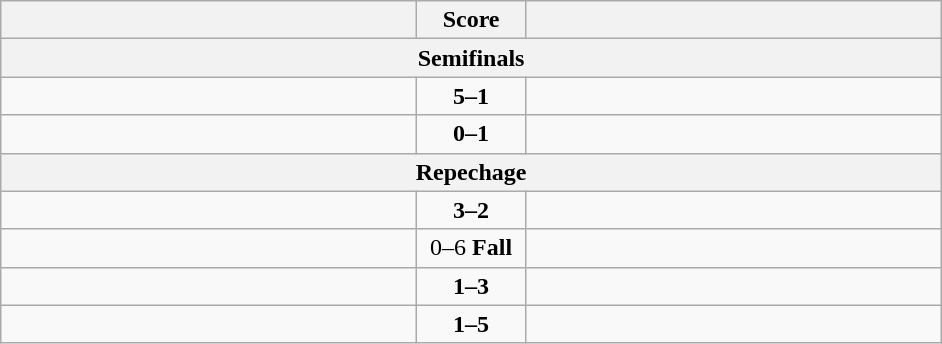<table class="wikitable" style="text-align: left;">
<tr>
<th align="right" width="270"></th>
<th width="65">Score</th>
<th align="left" width="270"></th>
</tr>
<tr>
<th colspan="3">Semifinals</th>
</tr>
<tr>
<td><strong></strong></td>
<td align=center><strong>5–1</strong></td>
<td></td>
</tr>
<tr>
<td></td>
<td align=center><strong>0–1</strong></td>
<td><strong></strong></td>
</tr>
<tr>
<th colspan="3">Repechage</th>
</tr>
<tr>
<td><strong></strong></td>
<td align=center><strong>3–2</strong></td>
<td></td>
</tr>
<tr>
<td></td>
<td align=center>0–6 <strong>Fall</strong></td>
<td><strong></strong></td>
</tr>
<tr>
<td></td>
<td align=center><strong>1–3</strong></td>
<td><strong></strong></td>
</tr>
<tr>
<td></td>
<td align=center><strong>1–5</strong></td>
<td><strong></strong></td>
</tr>
</table>
